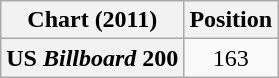<table class="wikitable plainrowheaders" style="text-align:center">
<tr>
<th scope="col">Chart (2011)</th>
<th scope="col">Position</th>
</tr>
<tr>
<th scope="row">US <em>Billboard</em> 200</th>
<td>163</td>
</tr>
</table>
